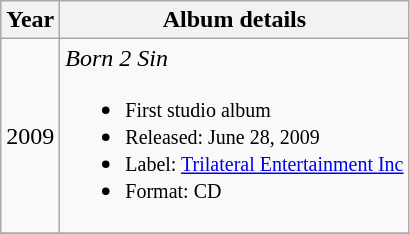<table class="wikitable">
<tr>
<th align="center" rowspan="1">Year</th>
<th align="center" rowspan="1">Album details</th>
</tr>
<tr>
<td>2009</td>
<td><em>Born 2 Sin</em><br><ul><li><small>First studio album</small></li><li><small>Released: June 28, 2009</small></li><li><small>Label: <a href='#'>Trilateral Entertainment Inc</a></small></li><li><small>Format: CD</small></li></ul></td>
</tr>
<tr>
</tr>
</table>
